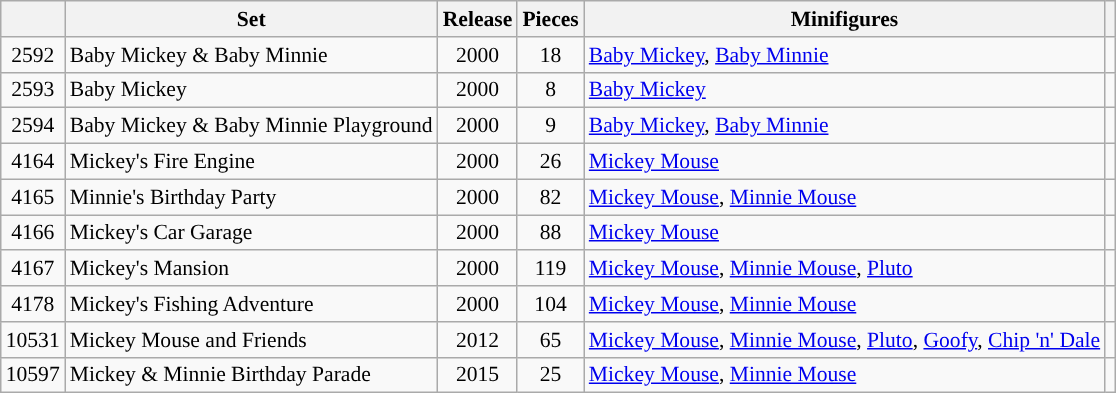<table class="sortable wikitable" cellpadding="5" style="font-size:90%; text-align:center; margin: 1em auto 1em auto">
<tr>
<th></th>
<th>Set</th>
<th>Release</th>
<th>Pieces</th>
<th>Minifigures</th>
<th class="unsortable"></th>
</tr>
<tr>
<td>2592</td>
<td align=left>Baby Mickey & Baby Minnie</td>
<td>2000</td>
<td>18</td>
<td align=left><a href='#'>Baby Mickey</a>, <a href='#'>Baby Minnie</a></td>
<td></td>
</tr>
<tr>
<td>2593</td>
<td align=left>Baby Mickey</td>
<td>2000</td>
<td>8</td>
<td align=left><a href='#'>Baby Mickey</a></td>
<td></td>
</tr>
<tr>
<td>2594</td>
<td align=left>Baby Mickey & Baby Minnie Playground</td>
<td>2000</td>
<td>9</td>
<td align=left><a href='#'>Baby Mickey</a>, <a href='#'>Baby Minnie</a></td>
<td></td>
</tr>
<tr>
<td>4164</td>
<td align=left>Mickey's Fire Engine</td>
<td>2000</td>
<td>26</td>
<td align=left><a href='#'>Mickey Mouse</a></td>
<td></td>
</tr>
<tr>
<td>4165</td>
<td align=left>Minnie's Birthday Party</td>
<td>2000</td>
<td>82</td>
<td align=left><a href='#'>Mickey Mouse</a>, <a href='#'>Minnie Mouse</a></td>
<td></td>
</tr>
<tr>
<td>4166</td>
<td align=left>Mickey's Car Garage</td>
<td>2000</td>
<td>88</td>
<td align=left><a href='#'>Mickey Mouse</a></td>
<td></td>
</tr>
<tr>
<td>4167</td>
<td align=left>Mickey's Mansion</td>
<td>2000</td>
<td>119</td>
<td align=left><a href='#'>Mickey Mouse</a>, <a href='#'>Minnie Mouse</a>, <a href='#'>Pluto</a></td>
<td></td>
</tr>
<tr>
<td>4178</td>
<td align=left>Mickey's Fishing Adventure</td>
<td>2000</td>
<td>104</td>
<td align=left><a href='#'>Mickey Mouse</a>, <a href='#'>Minnie Mouse</a></td>
<td></td>
</tr>
<tr>
<td>10531</td>
<td align=left>Mickey Mouse and Friends</td>
<td>2012</td>
<td>65</td>
<td align=left><a href='#'>Mickey Mouse</a>, <a href='#'>Minnie Mouse</a>, <a href='#'>Pluto</a>, <a href='#'>Goofy</a>, <a href='#'>Chip 'n' Dale</a></td>
<td></td>
</tr>
<tr>
<td>10597</td>
<td align=left>Mickey & Minnie Birthday Parade</td>
<td>2015</td>
<td>25</td>
<td align=left><a href='#'>Mickey Mouse</a>, <a href='#'>Minnie Mouse</a></td>
<td></td>
</tr>
</table>
